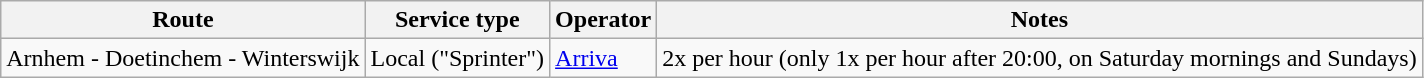<table class="wikitable">
<tr>
<th>Route</th>
<th>Service type</th>
<th>Operator</th>
<th>Notes</th>
</tr>
<tr>
<td>Arnhem - Doetinchem - Winterswijk</td>
<td>Local ("Sprinter")</td>
<td><a href='#'>Arriva</a></td>
<td>2x per hour (only 1x per hour after 20:00, on Saturday mornings and Sundays)</td>
</tr>
</table>
